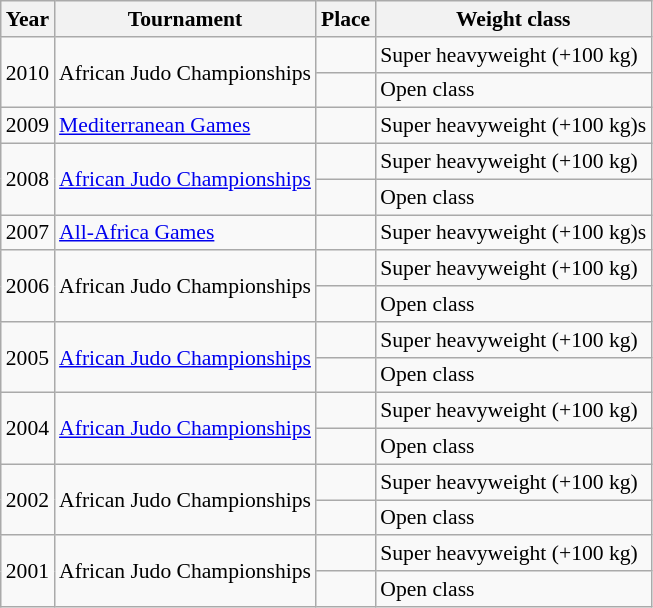<table class="wikitable" style="font-size:90%">
<tr>
<th>Year</th>
<th>Tournament</th>
<th>Place</th>
<th>Weight class</th>
</tr>
<tr>
<td align=center rowspan=2>2010</td>
<td rowspan=2>African Judo Championships</td>
<td align=center></td>
<td>Super heavyweight (+100 kg)</td>
</tr>
<tr>
<td align=center></td>
<td>Open class</td>
</tr>
<tr>
<td align=center>2009</td>
<td><a href='#'>Mediterranean Games</a></td>
<td align=center></td>
<td>Super heavyweight (+100 kg)s</td>
</tr>
<tr>
<td align=center rowspan=2>2008</td>
<td rowspan=2><a href='#'>African Judo Championships</a></td>
<td align=center></td>
<td>Super heavyweight (+100 kg)</td>
</tr>
<tr>
<td align=center></td>
<td>Open class</td>
</tr>
<tr>
<td align=center>2007</td>
<td><a href='#'>All-Africa Games</a></td>
<td align=center></td>
<td>Super heavyweight (+100 kg)s</td>
</tr>
<tr>
<td align=center rowspan=2>2006</td>
<td rowspan=2>African Judo Championships</td>
<td align=center></td>
<td>Super heavyweight (+100 kg)</td>
</tr>
<tr>
<td align=center></td>
<td>Open class</td>
</tr>
<tr>
<td align=center rowspan=2>2005</td>
<td rowspan=2><a href='#'>African Judo Championships</a></td>
<td align=center></td>
<td>Super heavyweight (+100 kg)</td>
</tr>
<tr>
<td align=center></td>
<td>Open class</td>
</tr>
<tr>
<td align=center rowspan=2>2004</td>
<td rowspan=2><a href='#'>African Judo Championships</a></td>
<td align=center></td>
<td>Super heavyweight (+100 kg)</td>
</tr>
<tr>
<td align=center></td>
<td>Open class</td>
</tr>
<tr>
<td align=center rowspan=2>2002</td>
<td rowspan=2>African Judo Championships</td>
<td align=center></td>
<td>Super heavyweight (+100 kg)</td>
</tr>
<tr>
<td align=center></td>
<td>Open class</td>
</tr>
<tr>
<td align=center rowspan=2>2001</td>
<td rowspan=2>African Judo Championships</td>
<td align=center></td>
<td>Super heavyweight (+100 kg)</td>
</tr>
<tr>
<td align=center></td>
<td>Open class</td>
</tr>
</table>
